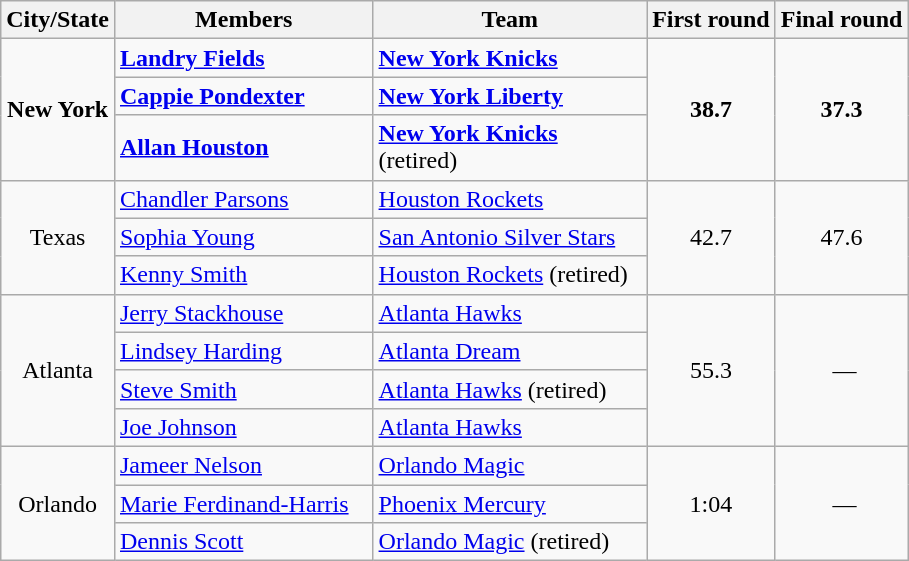<table class="wikitable">
<tr>
<th>City/State</th>
<th style="width:165px;">Members</th>
<th width=175>Team</th>
<th>First round</th>
<th>Final round</th>
</tr>
<tr>
<td style="text-align:center;" rowspan="3"><strong>New York</strong></td>
<td><strong><a href='#'>Landry Fields</a></strong></td>
<td><strong><a href='#'>New York Knicks</a></strong></td>
<td style="text-align:center;" rowspan="3"><strong>38.7</strong></td>
<td style="text-align:center;" rowspan="3"><strong>37.3</strong></td>
</tr>
<tr>
<td><strong><a href='#'>Cappie Pondexter</a></strong></td>
<td><strong><a href='#'>New York Liberty</a></strong></td>
</tr>
<tr>
<td><strong><a href='#'>Allan Houston</a></strong></td>
<td><strong><a href='#'>New York Knicks</a></strong> (retired)</td>
</tr>
<tr>
<td style="text-align:center;" rowspan="3">Texas</td>
<td><a href='#'>Chandler Parsons</a></td>
<td><a href='#'>Houston Rockets</a></td>
<td style="text-align:center;" rowspan="3">42.7</td>
<td style="text-align:center;" rowspan="3">47.6</td>
</tr>
<tr>
<td><a href='#'>Sophia Young</a></td>
<td><a href='#'>San Antonio Silver Stars</a></td>
</tr>
<tr>
<td><a href='#'>Kenny Smith</a></td>
<td><a href='#'>Houston Rockets</a> (retired)</td>
</tr>
<tr>
<td style="text-align:center;" rowspan="4">Atlanta</td>
<td><a href='#'>Jerry Stackhouse</a></td>
<td><a href='#'>Atlanta Hawks</a></td>
<td style="text-align:center;" rowspan="4">55.3</td>
<td style="text-align:center;" rowspan="4"> —</td>
</tr>
<tr>
<td><a href='#'>Lindsey Harding</a></td>
<td><a href='#'>Atlanta Dream</a></td>
</tr>
<tr>
<td><a href='#'>Steve Smith</a></td>
<td><a href='#'>Atlanta Hawks</a> (retired)</td>
</tr>
<tr>
<td><a href='#'>Joe Johnson</a></td>
<td><a href='#'>Atlanta Hawks</a></td>
</tr>
<tr>
<td style="text-align:center;" rowspan="3">Orlando</td>
<td><a href='#'>Jameer Nelson</a></td>
<td><a href='#'>Orlando Magic</a></td>
<td style="text-align:center;" rowspan="3">1:04</td>
<td style="text-align:center;" rowspan="3"> —</td>
</tr>
<tr>
<td><a href='#'>Marie Ferdinand-Harris</a></td>
<td><a href='#'>Phoenix Mercury</a></td>
</tr>
<tr>
<td><a href='#'>Dennis Scott</a></td>
<td><a href='#'>Orlando Magic</a> (retired)</td>
</tr>
</table>
